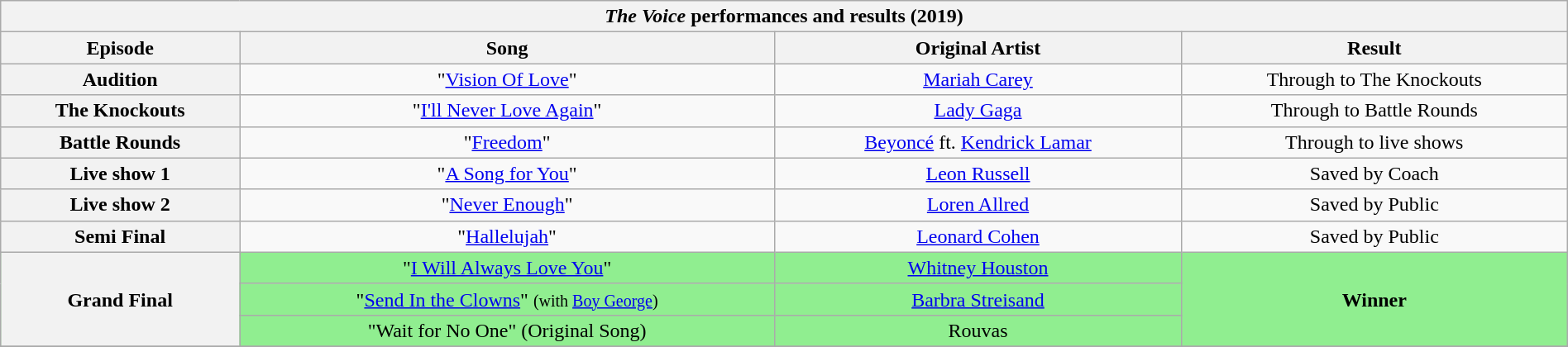<table class="wikitable collapsible collapsed" style="width:100%; margin:1em auto 1em auto; text-align:center;">
<tr>
<th colspan="4"><em>The Voice</em> performances and results (2019)</th>
</tr>
<tr>
<th scope="col">Episode</th>
<th scope="col">Song</th>
<th scope="col">Original Artist</th>
<th scope="col">Result</th>
</tr>
<tr>
<th>Audition</th>
<td>"<a href='#'>Vision Of Love</a>"</td>
<td><a href='#'>Mariah Carey</a></td>
<td>Through to The Knockouts</td>
</tr>
<tr>
<th>The Knockouts</th>
<td>"<a href='#'>I'll Never Love Again</a>"</td>
<td><a href='#'>Lady Gaga</a></td>
<td>Through to Battle Rounds</td>
</tr>
<tr>
<th>Battle Rounds</th>
<td>"<a href='#'>Freedom</a>"</td>
<td><a href='#'>Beyoncé</a> ft. <a href='#'>Kendrick Lamar</a></td>
<td>Through to live shows</td>
</tr>
<tr>
<th>Live show 1</th>
<td>"<a href='#'>A Song for You</a>"</td>
<td><a href='#'>Leon Russell</a></td>
<td>Saved by Coach</td>
</tr>
<tr>
<th>Live show 2</th>
<td>"<a href='#'>Never Enough</a>"</td>
<td><a href='#'>Loren Allred</a></td>
<td>Saved by Public</td>
</tr>
<tr>
<th>Semi Final</th>
<td>"<a href='#'>Hallelujah</a>"</td>
<td><a href='#'>Leonard Cohen</a></td>
<td>Saved by Public</td>
</tr>
<tr style="background:lightgreen;">
<th rowspan="3">Grand Final</th>
<td>"<a href='#'>I Will Always Love You</a>"</td>
<td><a href='#'>Whitney Houston</a></td>
<td rowspan="3" style="background:lightgreen;"><strong>Winner</strong></td>
</tr>
<tr style="background:lightgreen;">
<td>"<a href='#'>Send In the Clowns</a>" <small> (with <a href='#'>Boy George</a>) </small></td>
<td><a href='#'>Barbra Streisand</a></td>
</tr>
<tr style="background:lightgreen;">
<td>"Wait for No One" (Original Song)</td>
<td>Rouvas</td>
</tr>
<tr style="background:lightgreen;">
</tr>
</table>
